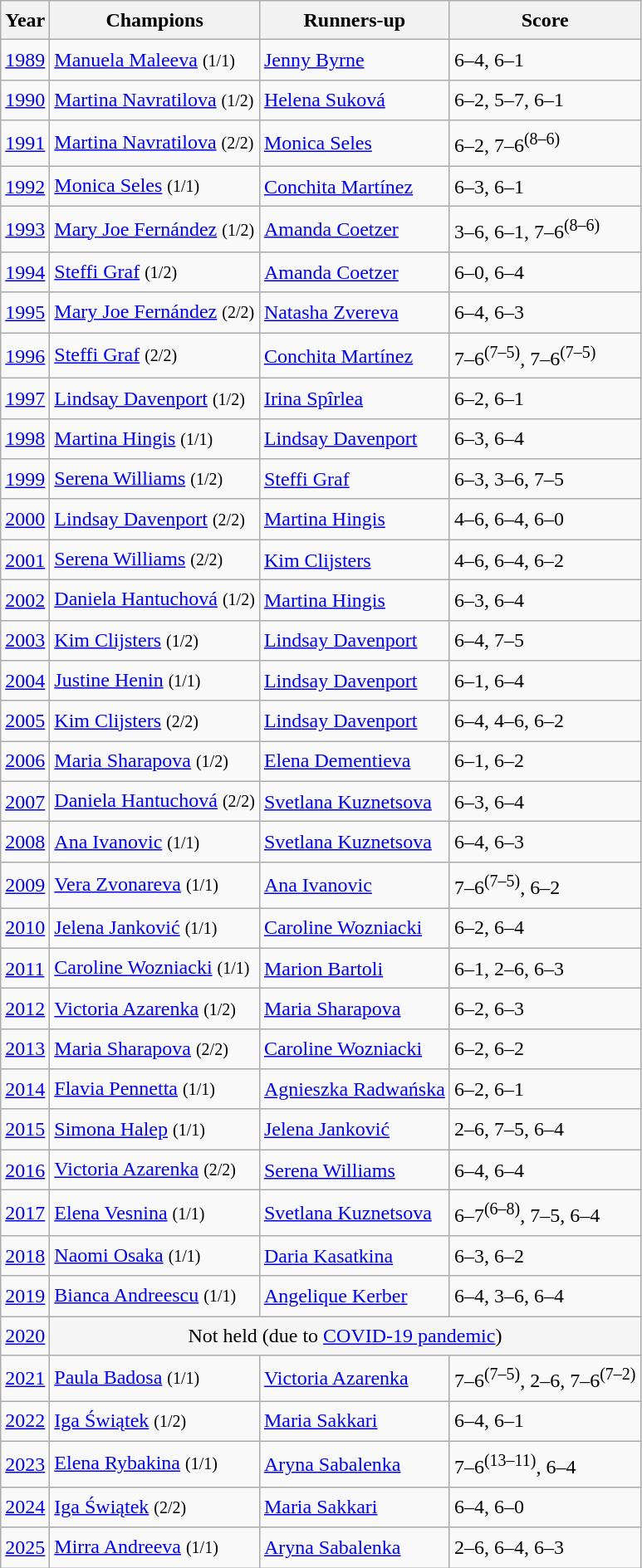<table class="wikitable sortable" style="font-size:1.00em; line-height:1.5em;">
<tr>
<th>Year</th>
<th>Champions</th>
<th>Runners-up</th>
<th>Score</th>
</tr>
<tr>
<td><a href='#'>1989</a></td>
<td> <a href='#'>Manuela Maleeva</a> <small>(1/1)</small></td>
<td> <a href='#'>Jenny Byrne</a></td>
<td>6–4, 6–1</td>
</tr>
<tr>
<td><a href='#'>1990</a></td>
<td> <a href='#'>Martina Navratilova</a> <small>(1/2)</small></td>
<td> <a href='#'>Helena Suková</a></td>
<td>6–2, 5–7, 6–1</td>
</tr>
<tr>
<td><a href='#'>1991</a></td>
<td> <a href='#'>Martina Navratilova</a> <small>(2/2)</small></td>
<td> <a href='#'>Monica Seles</a></td>
<td>6–2, 7–6<sup>(8–6)</sup></td>
</tr>
<tr>
<td><a href='#'>1992</a></td>
<td> <a href='#'>Monica Seles</a> <small>(1/1)</small></td>
<td> <a href='#'>Conchita Martínez</a></td>
<td>6–3, 6–1</td>
</tr>
<tr>
<td><a href='#'>1993</a></td>
<td> <a href='#'>Mary Joe Fernández</a> <small>(1/2)</small></td>
<td> <a href='#'>Amanda Coetzer</a></td>
<td>3–6, 6–1, 7–6<sup>(8–6)</sup></td>
</tr>
<tr>
<td><a href='#'>1994</a></td>
<td> <a href='#'>Steffi Graf</a> <small>(1/2)</small></td>
<td> <a href='#'>Amanda Coetzer</a></td>
<td>6–0, 6–4</td>
</tr>
<tr>
<td><a href='#'>1995</a></td>
<td> <a href='#'>Mary Joe Fernández</a> <small>(2/2)</small></td>
<td> <a href='#'>Natasha Zvereva</a></td>
<td>6–4, 6–3</td>
</tr>
<tr>
<td><a href='#'>1996</a></td>
<td> <a href='#'>Steffi Graf</a> <small>(2/2)</small></td>
<td> <a href='#'>Conchita Martínez</a></td>
<td>7–6<sup>(7–5)</sup>, 7–6<sup>(7–5)</sup></td>
</tr>
<tr>
<td><a href='#'>1997</a></td>
<td> <a href='#'>Lindsay Davenport</a> <small>(1/2)</small></td>
<td> <a href='#'>Irina Spîrlea</a></td>
<td>6–2, 6–1</td>
</tr>
<tr>
<td><a href='#'>1998</a></td>
<td> <a href='#'>Martina Hingis</a> <small>(1/1)</small></td>
<td> <a href='#'>Lindsay Davenport</a></td>
<td>6–3, 6–4</td>
</tr>
<tr>
<td><a href='#'>1999</a></td>
<td> <a href='#'>Serena Williams</a> <small>(1/2)</small></td>
<td> <a href='#'>Steffi Graf</a></td>
<td>6–3, 3–6, 7–5</td>
</tr>
<tr>
<td><a href='#'>2000</a></td>
<td> <a href='#'>Lindsay Davenport</a> <small>(2/2)</small></td>
<td> <a href='#'>Martina Hingis</a></td>
<td>4–6, 6–4, 6–0</td>
</tr>
<tr>
<td><a href='#'>2001</a></td>
<td> <a href='#'>Serena Williams</a> <small>(2/2)</small></td>
<td> <a href='#'>Kim Clijsters</a></td>
<td>4–6, 6–4, 6–2</td>
</tr>
<tr>
<td><a href='#'>2002</a></td>
<td> <a href='#'>Daniela Hantuchová</a> <small>(1/2)</small></td>
<td> <a href='#'>Martina Hingis</a></td>
<td>6–3, 6–4</td>
</tr>
<tr>
<td><a href='#'>2003</a></td>
<td> <a href='#'>Kim Clijsters</a> <small>(1/2)</small></td>
<td> <a href='#'>Lindsay Davenport</a></td>
<td>6–4, 7–5</td>
</tr>
<tr>
<td><a href='#'>2004</a></td>
<td> <a href='#'>Justine Henin</a> <small>(1/1)</small></td>
<td> <a href='#'>Lindsay Davenport</a></td>
<td>6–1, 6–4</td>
</tr>
<tr>
<td><a href='#'>2005</a></td>
<td> <a href='#'>Kim Clijsters</a> <small>(2/2)</small></td>
<td> <a href='#'>Lindsay Davenport</a></td>
<td>6–4, 4–6, 6–2</td>
</tr>
<tr>
<td><a href='#'>2006</a></td>
<td> <a href='#'>Maria Sharapova</a> <small>(1/2)</small></td>
<td> <a href='#'>Elena Dementieva</a></td>
<td>6–1, 6–2</td>
</tr>
<tr>
<td><a href='#'>2007</a></td>
<td> <a href='#'>Daniela Hantuchová</a> <small>(2/2)</small></td>
<td> <a href='#'>Svetlana Kuznetsova</a></td>
<td>6–3, 6–4</td>
</tr>
<tr>
<td><a href='#'>2008</a></td>
<td> <a href='#'>Ana Ivanovic</a> <small>(1/1)</small></td>
<td> <a href='#'>Svetlana Kuznetsova</a></td>
<td>6–4, 6–3</td>
</tr>
<tr>
<td><a href='#'>2009</a></td>
<td> <a href='#'>Vera Zvonareva</a> <small>(1/1)</small></td>
<td> <a href='#'>Ana Ivanovic</a></td>
<td>7–6<sup>(7–5)</sup>, 6–2</td>
</tr>
<tr>
<td><a href='#'>2010</a></td>
<td> <a href='#'>Jelena Janković</a> <small>(1/1)</small></td>
<td> <a href='#'>Caroline Wozniacki</a></td>
<td>6–2, 6–4</td>
</tr>
<tr>
<td><a href='#'>2011</a></td>
<td> <a href='#'>Caroline Wozniacki</a> <small>(1/1)</small></td>
<td> <a href='#'>Marion Bartoli</a></td>
<td>6–1, 2–6, 6–3</td>
</tr>
<tr>
<td><a href='#'>2012</a></td>
<td> <a href='#'>Victoria Azarenka</a> <small>(1/2)</small></td>
<td> <a href='#'>Maria Sharapova</a></td>
<td>6–2, 6–3</td>
</tr>
<tr>
<td><a href='#'>2013</a></td>
<td> <a href='#'>Maria Sharapova</a> <small>(2/2)</small></td>
<td> <a href='#'>Caroline Wozniacki</a></td>
<td>6–2, 6–2</td>
</tr>
<tr>
<td><a href='#'>2014</a></td>
<td> <a href='#'>Flavia Pennetta</a> <small>(1/1)</small></td>
<td> <a href='#'>Agnieszka Radwańska</a></td>
<td>6–2, 6–1</td>
</tr>
<tr>
<td><a href='#'>2015</a></td>
<td> <a href='#'>Simona Halep</a> <small>(1/1)</small></td>
<td> <a href='#'>Jelena Janković</a></td>
<td>2–6, 7–5, 6–4</td>
</tr>
<tr>
<td><a href='#'>2016</a></td>
<td> <a href='#'>Victoria Azarenka</a> <small>(2/2)</small></td>
<td> <a href='#'>Serena Williams</a></td>
<td>6–4, 6–4</td>
</tr>
<tr>
<td><a href='#'>2017</a></td>
<td> <a href='#'>Elena Vesnina</a> <small>(1/1)</small></td>
<td> <a href='#'>Svetlana Kuznetsova</a></td>
<td>6–7<sup>(6–8)</sup>, 7–5, 6–4</td>
</tr>
<tr>
<td><a href='#'>2018</a></td>
<td> <a href='#'>Naomi Osaka</a> <small>(1/1)</small></td>
<td> <a href='#'>Daria Kasatkina</a></td>
<td>6–3, 6–2</td>
</tr>
<tr>
<td><a href='#'>2019</a></td>
<td> <a href='#'>Bianca Andreescu</a> <small>(1/1)</small></td>
<td> <a href='#'>Angelique Kerber</a></td>
<td>6–4, 3–6, 6–4</td>
</tr>
<tr>
<td><a href='#'>2020</a></td>
<td colspan=3 align="center" bgcolor="#f5f5f5">Not held (due to <a href='#'>COVID-19 pandemic</a>)</td>
</tr>
<tr>
<td><a href='#'>2021</a></td>
<td> <a href='#'>Paula Badosa</a> <small>(1/1)</small></td>
<td> <a href='#'>Victoria Azarenka</a></td>
<td>7–6<sup>(7–5)</sup>, 2–6, 7–6<sup>(7–2)</sup></td>
</tr>
<tr>
<td><a href='#'>2022</a></td>
<td> <a href='#'>Iga Świątek</a> <small>(1/2)</small></td>
<td> <a href='#'>Maria Sakkari</a></td>
<td>6–4, 6–1</td>
</tr>
<tr>
<td><a href='#'>2023</a></td>
<td> <a href='#'>Elena Rybakina</a> <small>(1/1)</small></td>
<td> <a href='#'>Aryna Sabalenka</a></td>
<td>7–6<sup>(13–11)</sup>, 6–4</td>
</tr>
<tr>
<td><a href='#'>2024</a></td>
<td> <a href='#'>Iga Świątek</a> <small>(2/2)</small></td>
<td> <a href='#'>Maria Sakkari</a></td>
<td>6–4, 6–0</td>
</tr>
<tr>
<td><a href='#'>2025</a></td>
<td> <a href='#'>Mirra Andreeva</a> <small>(1/1)</small></td>
<td> <a href='#'>Aryna Sabalenka</a></td>
<td>2–6, 6–4, 6–3</td>
</tr>
</table>
